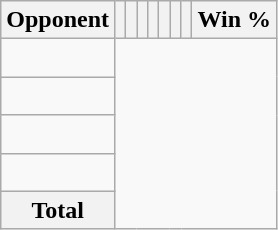<table class="wikitable sortable collapsible collapsed" style="text-align: center;">
<tr>
<th>Opponent</th>
<th></th>
<th></th>
<th></th>
<th></th>
<th></th>
<th></th>
<th></th>
<th>Win %</th>
</tr>
<tr>
<td align="left"><br></td>
</tr>
<tr>
<td align="left"><br></td>
</tr>
<tr>
<td align="left"><br></td>
</tr>
<tr>
<td align="left"><br></td>
</tr>
<tr class="sortbottom">
<th>Total<br></th>
</tr>
</table>
